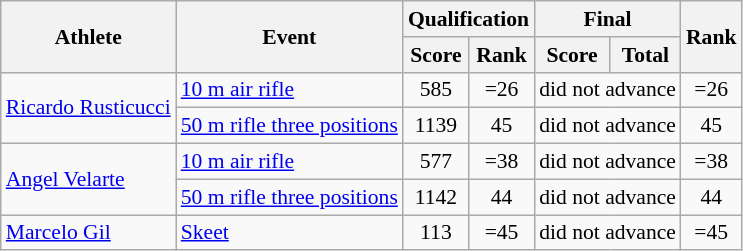<table class="wikitable" style="font-size:90%">
<tr>
<th rowspan="2">Athlete</th>
<th rowspan="2">Event</th>
<th colspan="2">Qualification</th>
<th colspan="2">Final</th>
<th rowspan="2">Rank</th>
</tr>
<tr>
<th>Score</th>
<th>Rank</th>
<th>Score</th>
<th>Total</th>
</tr>
<tr>
<td rowspan="2"><a href='#'>Ricardo Rusticucci</a></td>
<td><a href='#'>10 m air rifle</a></td>
<td align=center>585</td>
<td align=center>=26</td>
<td align=center colspan="2">did not advance</td>
<td align=center>=26</td>
</tr>
<tr>
<td><a href='#'>50 m rifle three positions</a></td>
<td align=center>1139</td>
<td align=center>45</td>
<td align=center colspan="2">did not advance</td>
<td align=center>45</td>
</tr>
<tr>
<td rowspan="2"><a href='#'>Angel Velarte</a></td>
<td><a href='#'>10 m air rifle</a></td>
<td align=center>577</td>
<td align=center>=38</td>
<td align=center colspan="2">did not advance</td>
<td align=center>=38</td>
</tr>
<tr>
<td><a href='#'>50 m rifle three positions</a></td>
<td align=center>1142</td>
<td align=center>44</td>
<td align=center colspan="2">did not advance</td>
<td align=center>44</td>
</tr>
<tr>
<td><a href='#'>Marcelo Gil</a></td>
<td><a href='#'>Skeet</a></td>
<td align=center>113</td>
<td align=center>=45</td>
<td align=center colspan="2">did not advance</td>
<td align=center>=45</td>
</tr>
</table>
